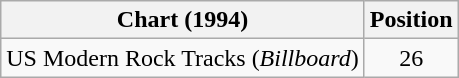<table class="wikitable">
<tr>
<th>Chart (1994)</th>
<th>Position</th>
</tr>
<tr>
<td>US Modern Rock Tracks (<em>Billboard</em>)</td>
<td align="center">26</td>
</tr>
</table>
